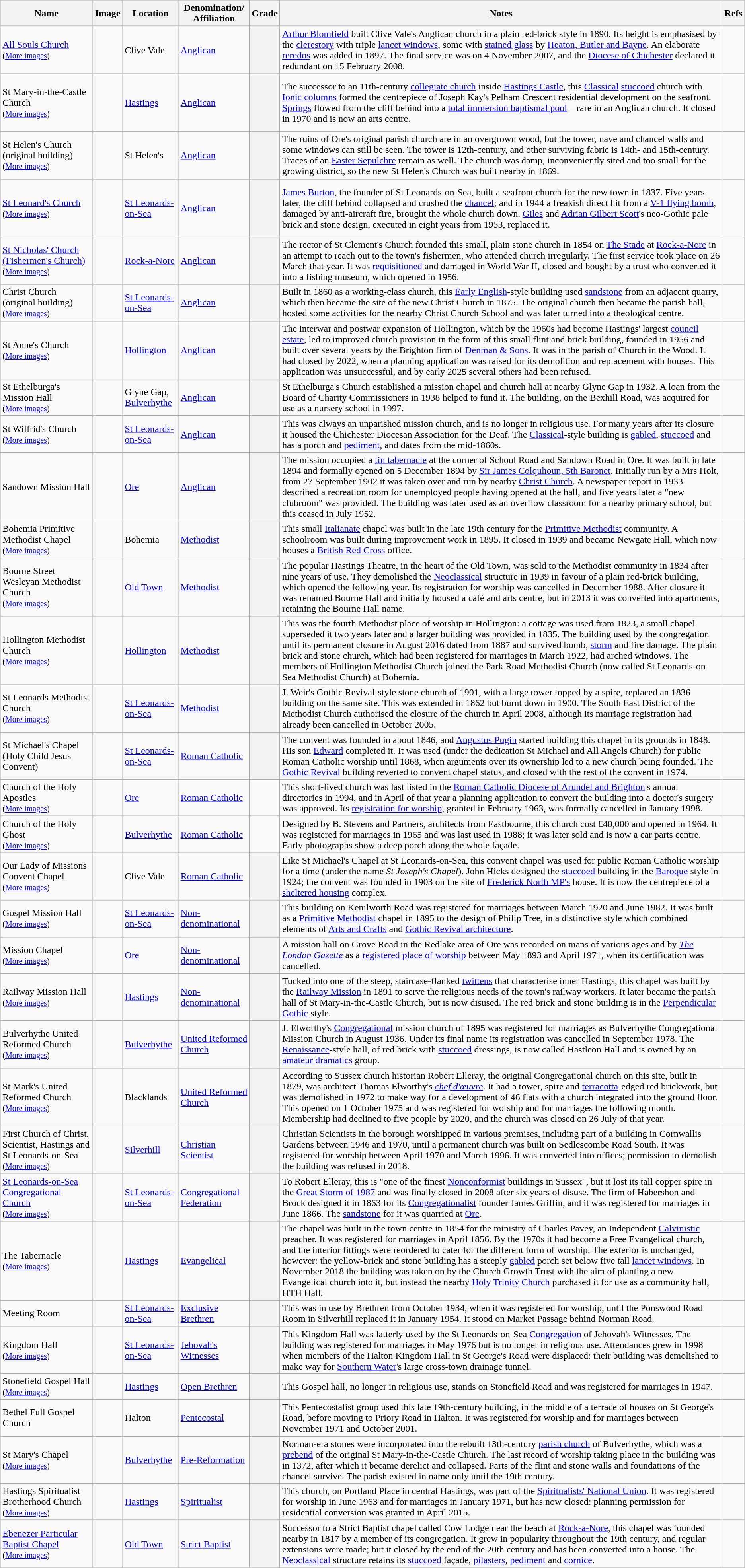<table class="wikitable sortable">
<tr>
<th align="center">Name</th>
<th align="center" class="unsortable">Image</th>
<th align="center">Location</th>
<th align="center">Denomination/<br>Affiliation</th>
<th align="center">Grade</th>
<th align="center" class="unsortable">Notes</th>
<th align="center" class="unsortable">Refs</th>
</tr>
<tr>
<td><a href='#'>All Souls Church</a><br><small>(<a href='#'>More images</a>)</small></td>
<td></td>
<td>Clive Vale<br></td>
<td><a href='#'>Anglican</a></td>
<th></th>
<td><a href='#'>Arthur Blomfield</a> built Clive Vale's Anglican church in a plain red-brick style in 1890.  Its height is emphasised by the <a href='#'>clerestory</a> with triple <a href='#'>lancet windows</a>, some with <a href='#'>stained glass</a> by <a href='#'>Heaton, Butler and Bayne</a>.  An elaborate <a href='#'>reredos</a> was added in 1897.  The final service was on 4 November 2007, and the <a href='#'>Diocese of Chichester</a> declared it redundant on 15 February 2008.</td>
<td><br><br></td>
</tr>
<tr>
<td>St Mary-in-the-Castle Church<br><small>(<a href='#'>More images</a>)</small></td>
<td></td>
<td><a href='#'>Hastings</a><br></td>
<td><a href='#'>Anglican</a></td>
<th></th>
<td>The successor to an 11th-century <a href='#'>collegiate church</a> inside <a href='#'>Hastings Castle</a>, this <a href='#'>Classical</a> <a href='#'>stuccoed</a> church with <a href='#'>Ionic columns</a> formed the centrepiece of Joseph Kay's Pelham Crescent residential development on the seafront. <a href='#'>Springs</a> flowed from the cliff behind into a <a href='#'>total immersion baptismal pool</a>—rare in an Anglican church.  It closed in 1970 and is now an arts centre.</td>
<td><br><br><br><br><br></td>
</tr>
<tr>
<td>St Helen's Church (original building)<br><small>(<a href='#'>More images</a>)</small></td>
<td></td>
<td>St Helen's<br></td>
<td><a href='#'>Anglican</a></td>
<th></th>
<td>The ruins of Ore's original parish church are in an overgrown wood, but the tower, nave and chancel walls and some windows can still be seen.  The tower is 12th-century, and other surviving fabric is 14th- and 15th-century.  Traces of an <a href='#'>Easter Sepulchre</a> remain as well.  The church was damp, inconveniently sited and too small for the growing district, so the new St Helen's Church was built nearby in 1869.</td>
<td><br></td>
</tr>
<tr>
<td><a href='#'>St Leonard's Church</a><br><small>(<a href='#'>More images</a>)</small></td>
<td></td>
<td><a href='#'>St Leonards-on-Sea</a><br></td>
<td><a href='#'>Anglican</a></td>
<th></th>
<td><a href='#'>James Burton</a>, the founder of St Leonards-on-Sea, built a seafront church for the new town in 1837.  Five years later, the cliff behind collapsed and crushed the <a href='#'>chancel</a>; and in 1944 a freakish direct hit from a <a href='#'>V-1 flying bomb</a>, damaged by anti-aircraft fire, brought the whole church down. <a href='#'>Giles</a> and <a href='#'>Adrian Gilbert Scott</a>'s neo-Gothic pale brick and stone design, executed in eight years from 1953, replaced it.</td>
<td><br><br><br><br><br></td>
</tr>
<tr>
<td><a href='#'>St Nicholas' Church (Fishermen's Church)</a><br><small>(<a href='#'>More images</a>)</small></td>
<td></td>
<td><a href='#'>Rock-a-Nore</a><br></td>
<td><a href='#'>Anglican</a></td>
<th></th>
<td>The rector of St Clement's Church founded this small, plain stone church in 1854 on <a href='#'>The Stade</a> at <a href='#'>Rock-a-Nore</a> in an attempt to reach out to the town's fishermen, who attended church irregularly.  The first service took place on 26 March that year.  It was <a href='#'>requisitioned</a> and damaged in World War II, closed and bought by a trust who converted it into a fishing museum, which opened in 1956.</td>
<td><br><br><br></td>
</tr>
<tr>
<td>Christ Church (original building)<br><small>(<a href='#'>More images</a>)</small></td>
<td></td>
<td><a href='#'>St Leonards-on-Sea</a><br></td>
<td><a href='#'>Anglican</a></td>
<th align="center"></th>
<td>Built in 1860 as a working-class church, this <a href='#'>Early English</a>-style building used <a href='#'>sandstone</a> from an adjacent quarry, which then became the site of the new Christ Church in 1875.  The original church then became the parish hall, hosted some activities for the nearby Christ Church School and was later turned into a theological centre.</td>
<td><br></td>
</tr>
<tr>
<td>St Anne's Church<br><small>(<a href='#'>More images</a>)</small></td>
<td></td>
<td><a href='#'>Hollington</a><br></td>
<td><a href='#'>Anglican</a></td>
<th align="center"></th>
<td>The interwar and postwar expansion of Hollington, which by the 1960s had become Hastings' largest <a href='#'>council estate</a>, led to improved church provision in the form of this small flint and brick building, founded in 1956 and built over several years by the Brighton firm of <a href='#'>Denman & Sons</a>.  It was in the parish of Church in the Wood.  It had closed by 2022, when a planning application was raised for its demolition and replacement with houses.  This application was unsuccessful, and by early 2025 several others had been refused.</td>
<td><br><br><br></td>
</tr>
<tr>
<td>St Ethelburga's Mission Hall<br><small>(<a href='#'>More images</a>)</small></td>
<td></td>
<td>Glyne Gap,<br><a href='#'>Bulverhythe</a><br></td>
<td><a href='#'>Anglican</a></td>
<th align="center"></th>
<td>St Ethelburga's Church established a mission chapel and church hall at nearby Glyne Gap in 1932.  A loan from the Board of Charity Commissioners in 1938 helped to fund it.  The building, on the Bexhill Road, was acquired for use as a nursery school in 1997.</td>
<td></td>
</tr>
<tr>
<td>St Wilfrid's Church<br><small>(<a href='#'>More images</a>)</small></td>
<td></td>
<td><a href='#'>St Leonards-on-Sea</a><br></td>
<td><a href='#'>Anglican</a></td>
<th align="center"></th>
<td>This was always an unparished mission church, and is no longer in religious use.  For many years after its closure it housed the Chichester Diocesan Association for the Deaf.  The <a href='#'>Classical</a>-style building is <a href='#'>gabled</a>, <a href='#'>stuccoed</a> and has a porch and <a href='#'>pediment</a>, and dates from the mid-1860s.</td>
<td></td>
</tr>
<tr>
<td>Sandown Mission Hall</td>
<td></td>
<td><a href='#'>Ore</a><br></td>
<td><a href='#'>Anglican</a></td>
<th align="center"></th>
<td>The mission occupied a <a href='#'>tin tabernacle</a> at the corner of School Road and Sandown Road in Ore.  It was built in late 1894 and formally opened on 5 December 1894 by <a href='#'>Sir James Colquhoun, 5th Baronet</a>.  Initially run by a Mrs Holt, from 27 September 1902 it was taken over and run by nearby <a href='#'>Christ Church</a>.  A newspaper report in 1933 described a recreation room for unemployed people having opened at the hall, and five years later a "new clubroom" was provided.   The building was later used as an overflow classroom for a nearby primary school, but this ceased in July 1952.</td>
<td><br><br></td>
</tr>
<tr>
<td>Bohemia Primitive Methodist Chapel<br><small>(<a href='#'>More images</a>)</small></td>
<td></td>
<td>Bohemia<br></td>
<td><a href='#'>Methodist</a></td>
<th align="center"></th>
<td>This small <a href='#'>Italianate</a> chapel was built in the late 19th century for the <a href='#'>Primitive Methodist</a> community.  A schoolroom was built during improvement work in 1895.  It closed in 1939 and became Newgate Hall, which now houses a <a href='#'>British Red Cross</a> office.</td>
<td><br></td>
</tr>
<tr>
<td>Bourne Street Wesleyan Methodist Church<br><small>(<a href='#'>More images</a>)</small></td>
<td></td>
<td><a href='#'>Old Town</a><br></td>
<td><a href='#'>Methodist</a></td>
<th align="center"></th>
<td>The popular Hastings Theatre, in the heart of the Old Town, was sold to the Methodist community in 1834 after nine years of use.  They demolished the <a href='#'>Neoclassical</a> structure in 1939 in favour of a plain red-brick building, which opened the following year.  Its registration for worship was cancelled in December 1988.  After closure it was renamed Bourne Hall and initially housed a café and arts centre, but in 2013 it was converted into apartments, retaining the Bourne Hall name.</td>
<td><br><br><br></td>
</tr>
<tr>
<td>Hollington Methodist Church<br><small>(<a href='#'>More images</a>)</small></td>
<td></td>
<td><a href='#'>Hollington</a><br></td>
<td><a href='#'>Methodist</a></td>
<th align="center"></th>
<td>This was the fourth Methodist place of worship in Hollington: a cottage was used from 1823, a small chapel superseded it two years later and a larger building was provided in 1835.  The building used by the congregation until its permanent closure in August 2016 dated from 1887 and survived bomb, <a href='#'>storm</a> and fire damage.  The plain brick and stone church, which had been registered for marriages in March 1922, had arched windows.  The members of Hollington Methodist Church joined the Park Road Methodist Church (now called St Leonards-on-Sea Methodist Church) at Bohemia.</td>
<td><br><br><br></td>
</tr>
<tr>
<td>St Leonards Methodist Church<br><small>(<a href='#'>More images</a>)</small></td>
<td></td>
<td><a href='#'>St Leonards-on-Sea</a><br></td>
<td><a href='#'>Methodist</a></td>
<th align="center"></th>
<td>J. Weir's Gothic Revival-style stone church of 1901, with a large tower topped by a spire, replaced an 1836 building on the same site.  This was extended in 1862 but burnt down in 1900.  The South East District of the Methodist Church authorised the closure of the church in April 2008, although its marriage registration had already been cancelled in October 2005.</td>
<td><br><br></td>
</tr>
<tr>
<td>St Michael's Chapel (Holy Child Jesus Convent)</td>
<td></td>
<td><a href='#'>St Leonards-on-Sea</a><br></td>
<td><a href='#'>Roman Catholic</a></td>
<th></th>
<td>The convent was founded in about 1846, and <a href='#'>Augustus Pugin</a> started building this chapel in its grounds in 1848.  His son <a href='#'>Edward</a> completed it.  It was used (under the dedication St Michael and All Angels Church) for public Roman Catholic worship until 1868, when arguments over its ownership led to a new church being founded.  The <a href='#'>Gothic Revival</a> building reverted to convent chapel status, and closed with the rest of the convent in 1974.</td>
<td><br><br><br></td>
</tr>
<tr>
<td>Church of the Holy Apostles<br><small>(<a href='#'>More images</a>)</small></td>
<td></td>
<td><a href='#'>Ore</a><br></td>
<td><a href='#'>Roman Catholic</a></td>
<td align="center"></td>
<td>This short-lived church was last listed in the <a href='#'>Roman Catholic Diocese of Arundel and Brighton</a>'s annual directories in 1994, and in April of that year a planning application to convert the building into a doctor's surgery was approved.  Its <a href='#'>registration for worship</a>, granted in February 1963, was formally cancelled in January 1998.</td>
<td><br></td>
</tr>
<tr>
<td>Church of the Holy Ghost<br><small>(<a href='#'>More images</a>)</small></td>
<td></td>
<td><a href='#'>Bulverhythe</a><br></td>
<td><a href='#'>Roman Catholic</a></td>
<td align="center"></td>
<td>Designed by B. Stevens and Partners, architects from Eastbourne, this church cost £40,000 and opened in 1964.  It was registered for marriages in 1965 and was last used in 1988; it was later sold and is now a car parts centre.  Early photographs show a deep porch along the whole façade.</td>
<td><br><br></td>
</tr>
<tr>
<td>Our Lady of Missions Convent Chapel<br><small>(<a href='#'>More images</a>)</small></td>
<td></td>
<td>Clive Vale<br></td>
<td><a href='#'>Roman Catholic</a></td>
<th align="center"></th>
<td>Like St Michael's Chapel at St Leonards-on-Sea, this convent chapel was used for public Roman Catholic worship for a time (under the name <em>St Joseph's Chapel</em>).  John Hicks designed the <a href='#'>stuccoed</a> building in the <a href='#'>Baroque</a> style in 1924; the convent was founded in 1903 on the site of <a href='#'>Frederick North MP's</a> house.  It is now the centrepiece of a <a href='#'>sheltered housing</a> complex.</td>
<td><br></td>
</tr>
<tr>
<td>Gospel Mission Hall<br><small>(<a href='#'>More images</a>)</small></td>
<td></td>
<td><a href='#'>St Leonards-on-Sea</a><br></td>
<td><a href='#'>Non-denominational</a></td>
<th align="center"></th>
<td>This building on Kenilworth Road was registered for marriages between March 1920 and June 1982.  It was built as a <a href='#'>Primitive Methodist</a> chapel in 1895 to the design of Philip Tree, in a distinctive style which combined elements of <a href='#'>Arts and Crafts</a> and <a href='#'>Gothic Revival architecture</a>.</td>
<td><br></td>
</tr>
<tr>
<td>Mission Chapel<br><small>(<a href='#'>More images</a>)</small></td>
<td></td>
<td><a href='#'>Ore</a><br></td>
<td><a href='#'>Non-denominational</a></td>
<th align="center"></th>
<td>A mission hall on Grove Road in the Redlake area of Ore was recorded on maps of various ages and by <em><a href='#'>The London Gazette</a></em> as a <a href='#'>registered place of worship</a> between May 1893 and April 1971, when its certification was cancelled.</td>
<td></td>
</tr>
<tr>
<td>Railway Mission Hall<br><small>(<a href='#'>More images</a>)</small></td>
<td></td>
<td><a href='#'>Hastings</a><br></td>
<td><a href='#'>Non-denominational</a></td>
<th align="center"></th>
<td>Tucked into one of the steep, staircase-flanked <a href='#'>twittens</a> that characterise inner Hastings, this chapel was built by the <a href='#'>Railway Mission</a> in 1891 to serve the religious needs of the town's railway workers.  It later became the parish hall of St Mary-in-the-Castle Church, but is now disused.  The red brick and stone building is in the <a href='#'>Perpendicular Gothic</a> style.</td>
<td><br></td>
</tr>
<tr>
<td>Bulverhythe United Reformed Church<br><small>(<a href='#'>More images</a>)</small></td>
<td></td>
<td><a href='#'>Bulverhythe</a><br></td>
<td><a href='#'>United Reformed Church</a></td>
<th align="center"></th>
<td>J. Elworthy's <a href='#'>Congregational</a> mission church of 1895 was registered for marriages as Bulverhythe Congregational Mission Church in August 1936.  Under its final name its registration was cancelled in September 1978.  The <a href='#'>Renaissance</a>-style hall, of red brick with <a href='#'>stuccoed</a> dressings, is now called Hastleon Hall and is owned by an <a href='#'>amateur dramatics</a> group.</td>
<td><br><br></td>
</tr>
<tr>
<td>St Mark's United Reformed Church<br><small>(<a href='#'>More images</a>)</small></td>
<td></td>
<td>Blacklands<br></td>
<td><a href='#'>United Reformed Church</a></td>
<th align="center"></th>
<td>According to Sussex church historian Robert Elleray, the original Congregational church on this site, built in 1879, was architect Thomas Elworthy's <em><a href='#'>chef d'œuvre</a></em>.  It had a tower, spire and <a href='#'>terracotta</a>-edged red brickwork, but was demolished in 1972 to make way for a development of 46 flats with a church integrated into the ground floor.  This opened on 1 October 1975 and was registered for worship and for marriages the following month.  Membership had declined to five people by 2020, and the church was closed on 26 July of that year.</td>
<td><br><br><br></td>
</tr>
<tr>
<td>First Church of Christ, Scientist, Hastings and St Leonards-on-Sea<br><small>(<a href='#'>More images</a>)</small></td>
<td></td>
<td><a href='#'>Silverhill</a><br></td>
<td><a href='#'>Christian Scientist</a></td>
<th align="center"></th>
<td>Christian Scientists in the borough worshipped in various premises, including part of a building in Cornwallis Gardens between 1946 and 1970, until a permanent church was built on Sedlescombe Road South.  It was registered for worship between April 1970 and March 1996.  It was converted into offices; permission to demolish the building was refused in 2018.</td>
<td><br></td>
</tr>
<tr>
<td><a href='#'>St Leonards-on-Sea Congregational Church</a><br><small>(<a href='#'>More images</a>)</small></td>
<td></td>
<td><a href='#'>St Leonards-on-Sea</a><br></td>
<td><a href='#'>Congregational Federation</a></td>
<th></th>
<td>To Robert Elleray, this is "one of the finest <a href='#'>Nonconformist</a> buildings in Sussex", but it lost its tall copper spire in the <a href='#'>Great Storm of 1987</a> and was finally closed in 2008 after six years of disuse.  The firm of Habershon and Brock designed it in 1863 for its <a href='#'>Congregationalist</a> founder James Griffin, and it was registered for marriages in June 1866.  The <a href='#'>sandstone</a> for it was quarried at <a href='#'>Ore</a>.</td>
<td><br><br><br><br></td>
</tr>
<tr>
<td>The Tabernacle<br><small>(<a href='#'>More images</a>)</small></td>
<td></td>
<td><a href='#'>Hastings</a><br></td>
<td><a href='#'>Evangelical</a></td>
<th align="center"></th>
<td>The chapel was built in the town centre in 1854 for the ministry of Charles Pavey, an Independent <a href='#'>Calvinistic</a> preacher. It was registered for marriages in April 1856.  By the 1970s it had become a Free Evangelical church, and the interior fittings were reordered to cater for the different form of worship.  The exterior is unchanged, however: the yellow-brick and stone building has a steeply <a href='#'>gabled</a> porch set below five tall <a href='#'>lancet windows</a>.  In November 2018 the building was taken on by the Church Growth Trust with the aim of planting a new Evangelical church into it, but instead the nearby <a href='#'>Holy Trinity Church</a> purchased it for use as a community hall, HTH Hall.</td>
<td><br><br><br><br></td>
</tr>
<tr>
<td>Meeting Room</td>
<td></td>
<td><a href='#'>St Leonards-on-Sea</a><br></td>
<td><a href='#'>Exclusive Brethren</a></td>
<th align="center"></th>
<td>This was in use by Brethren from October 1934, when it was registered for worship, until the Ponswood Road Room in Silverhill replaced it in January 1954.  It stood on Market Passage behind Norman Road.</td>
<td><br></td>
</tr>
<tr>
<td>Kingdom Hall<br><small>(<a href='#'>More images</a>)</small></td>
<td></td>
<td><a href='#'>St Leonards-on-Sea</a><br></td>
<td><a href='#'>Jehovah's Witnesses</a></td>
<th align="center"></th>
<td>This Kingdom Hall was latterly used by the St Leonards-on-Sea <a href='#'>Congregation</a> of Jehovah's Witnesses.  The building was registered for marriages in May 1976 but is no longer in religious use.  Attendances grew in 1998 when members of the Halton Kingdom Hall in St George's Road were displaced: their building was demolished to make way for <a href='#'>Southern Water</a>'s large cross-town drainage tunnel.</td>
<td><br><br></td>
</tr>
<tr>
<td>Stonefield Gospel Hall<br><small>(<a href='#'>More images</a>)</small></td>
<td></td>
<td><a href='#'>Hastings</a><br></td>
<td><a href='#'>Open Brethren</a></td>
<th align="center"></th>
<td>This Gospel hall, no longer in religious use, stands on Stonefield Road and was registered for marriages in 1947.</td>
<td></td>
</tr>
<tr>
<td>Bethel Full Gospel Church</td>
<td></td>
<td>Halton<br></td>
<td><a href='#'>Pentecostal</a></td>
<th align="center"></th>
<td>This Pentecostalist group used this late 19th-century building, in the middle of a terrace of houses on St George's Road, before moving to Priory Road in Halton.  It was registered for worship and for marriages between November 1971 and October 2001.</td>
<td><br></td>
</tr>
<tr>
<td>St Mary's Chapel<br><small>(<a href='#'>More images</a>)</small></td>
<td></td>
<td><a href='#'>Bulverhythe</a><br></td>
<td><a href='#'>Pre-Reformation</a></td>
<th></th>
<td>Norman-era stones were incorporated into the rebuilt 13th-century <a href='#'>parish church</a> of Bulverhythe, which was a <a href='#'>prebend</a> of the original St Mary-in-the-Castle Church.  The last record of worship taking place in the building was in 1372, after which it became derelict and collapsed.  Parts of the flint and stone walls and foundations of the chancel survive.  The parish existed in name only until the 19th century.</td>
<td><br></td>
</tr>
<tr>
<td>Hastings Spiritualist Brotherhood Church<br><small>(<a href='#'>More images</a>)</small></td>
<td></td>
<td><a href='#'>Hastings</a><br></td>
<td><a href='#'>Spiritualist</a></td>
<th align="center"></th>
<td>This church, on Portland Place in central Hastings, was part of the <a href='#'>Spiritualists' National Union</a>.  It was registered for worship in June 1963 and for marriages in January 1971, but has now closed: planning permission for residential conversion was granted in April 2015.</td>
<td><br><br></td>
</tr>
<tr>
<td><a href='#'>Ebenezer Particular Baptist Chapel</a><br><small>(<a href='#'>More images</a>)</small></td>
<td></td>
<td><a href='#'>Old Town</a><br></td>
<td><a href='#'>Strict Baptist</a></td>
<th></th>
<td>Successor to a Strict Baptist chapel called Cow Lodge near the beach at <a href='#'>Rock-a-Nore</a>, this chapel was founded nearby in 1817 by a member of its congregation.  It grew in popularity throughout the 19th century, and regular extensions were made; but it closed by the end of the 20th century and has been converted into a house.  The <a href='#'>Neoclassical</a> structure retains its <a href='#'>stuccoed</a> façade, <a href='#'>pilasters</a>, <a href='#'>pediment</a> and <a href='#'>cornice</a>.</td>
<td><br><br></td>
</tr>
</table>
